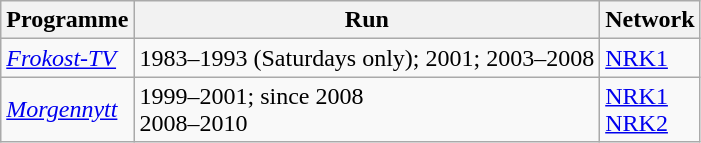<table class="wikitable">
<tr>
<th>Programme</th>
<th>Run</th>
<th>Network</th>
</tr>
<tr>
<td><em><a href='#'>Frokost-TV</a></em></td>
<td>1983–1993 (Saturdays only); 2001; 2003–2008</td>
<td><a href='#'>NRK1</a></td>
</tr>
<tr>
<td><em><a href='#'>Morgennytt</a></em></td>
<td>1999–2001; since 2008<br>2008–2010</td>
<td><a href='#'>NRK1</a><br><a href='#'>NRK2</a></td>
</tr>
</table>
